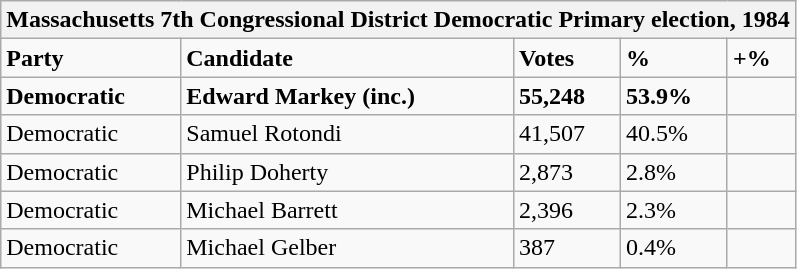<table class="wikitable">
<tr>
<th colspan="5">Massachusetts 7th Congressional District Democratic Primary election, 1984</th>
</tr>
<tr>
<td><strong>Party</strong></td>
<td><strong>Candidate</strong></td>
<td><strong>Votes</strong></td>
<td><strong>%</strong></td>
<td><strong>+%</strong></td>
</tr>
<tr>
<td><strong>Democratic</strong></td>
<td><strong>Edward Markey (inc.)</strong></td>
<td><strong>55,248</strong></td>
<td><strong>53.9%</strong></td>
<td></td>
</tr>
<tr>
<td>Democratic</td>
<td>Samuel Rotondi</td>
<td>41,507</td>
<td>40.5%</td>
<td></td>
</tr>
<tr>
<td>Democratic</td>
<td>Philip Doherty</td>
<td>2,873</td>
<td>2.8%</td>
<td></td>
</tr>
<tr>
<td>Democratic</td>
<td>Michael Barrett</td>
<td>2,396</td>
<td>2.3%</td>
<td></td>
</tr>
<tr>
<td>Democratic</td>
<td>Michael Gelber</td>
<td>387</td>
<td>0.4%</td>
<td></td>
</tr>
</table>
